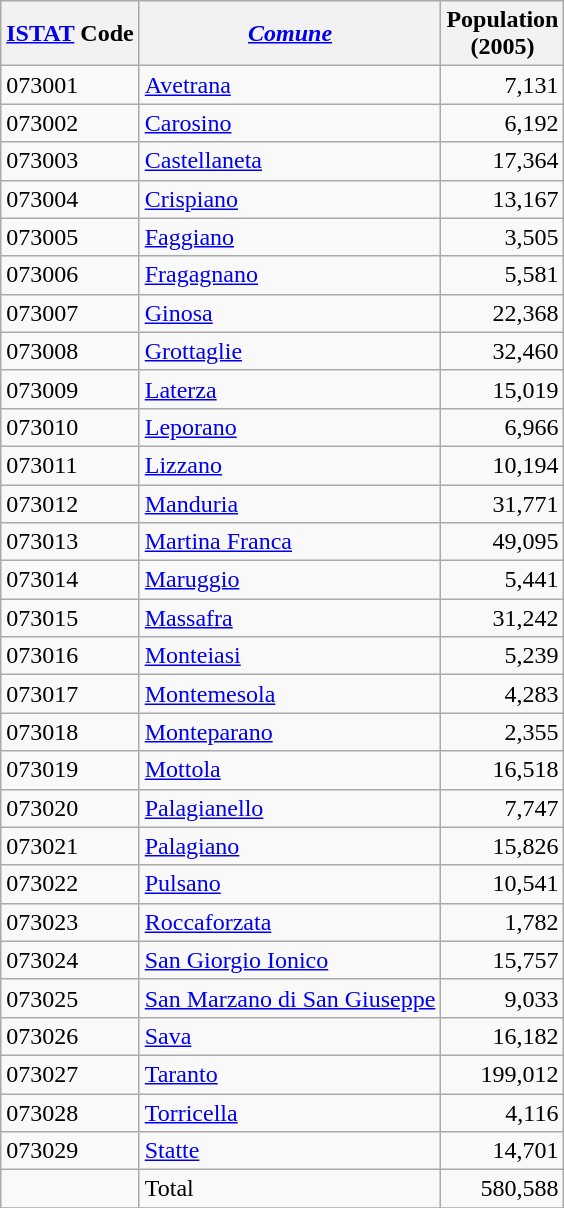<table class="wikitable sortable">
<tr>
<th><a href='#'>ISTAT</a> Code</th>
<th><em><a href='#'>Comune</a></em></th>
<th>Population <br>(2005)</th>
</tr>
<tr>
<td>073001</td>
<td><a href='#'>Avetrana</a></td>
<td align="right">7,131</td>
</tr>
<tr>
<td>073002</td>
<td><a href='#'>Carosino</a></td>
<td align="right">6,192</td>
</tr>
<tr>
<td>073003</td>
<td><a href='#'>Castellaneta</a></td>
<td align="right">17,364</td>
</tr>
<tr>
<td>073004</td>
<td><a href='#'>Crispiano</a></td>
<td align="right">13,167</td>
</tr>
<tr>
<td>073005</td>
<td><a href='#'>Faggiano</a></td>
<td align="right">3,505</td>
</tr>
<tr>
<td>073006</td>
<td><a href='#'>Fragagnano</a></td>
<td align="right">5,581</td>
</tr>
<tr>
<td>073007</td>
<td><a href='#'>Ginosa</a></td>
<td align="right">22,368</td>
</tr>
<tr>
<td>073008</td>
<td><a href='#'>Grottaglie</a></td>
<td align="right">32,460</td>
</tr>
<tr>
<td>073009</td>
<td><a href='#'>Laterza</a></td>
<td align="right">15,019</td>
</tr>
<tr>
<td>073010</td>
<td><a href='#'>Leporano</a></td>
<td align="right">6,966</td>
</tr>
<tr>
<td>073011</td>
<td><a href='#'>Lizzano</a></td>
<td align="right">10,194</td>
</tr>
<tr>
<td>073012</td>
<td><a href='#'>Manduria</a></td>
<td align="right">31,771</td>
</tr>
<tr>
<td>073013</td>
<td><a href='#'>Martina Franca</a></td>
<td align="right">49,095</td>
</tr>
<tr>
<td>073014</td>
<td><a href='#'>Maruggio</a></td>
<td align="right">5,441</td>
</tr>
<tr>
<td>073015</td>
<td><a href='#'>Massafra</a></td>
<td align="right">31,242</td>
</tr>
<tr>
<td>073016</td>
<td><a href='#'>Monteiasi</a></td>
<td align="right">5,239</td>
</tr>
<tr>
<td>073017</td>
<td><a href='#'>Montemesola</a></td>
<td align="right">4,283</td>
</tr>
<tr>
<td>073018</td>
<td><a href='#'>Monteparano</a></td>
<td align="right">2,355</td>
</tr>
<tr>
<td>073019</td>
<td><a href='#'>Mottola</a></td>
<td align="right">16,518</td>
</tr>
<tr>
<td>073020</td>
<td><a href='#'>Palagianello</a></td>
<td align="right">7,747</td>
</tr>
<tr>
<td>073021</td>
<td><a href='#'>Palagiano</a></td>
<td align="right">15,826</td>
</tr>
<tr>
<td>073022</td>
<td><a href='#'>Pulsano</a></td>
<td align="right">10,541</td>
</tr>
<tr>
<td>073023</td>
<td><a href='#'>Roccaforzata</a></td>
<td align="right">1,782</td>
</tr>
<tr>
<td>073024</td>
<td><a href='#'>San Giorgio Ionico</a></td>
<td align="right">15,757</td>
</tr>
<tr>
<td>073025</td>
<td><a href='#'>San Marzano di San Giuseppe</a></td>
<td align="right">9,033</td>
</tr>
<tr>
<td>073026</td>
<td><a href='#'>Sava</a></td>
<td align="right">16,182</td>
</tr>
<tr>
<td>073027</td>
<td><a href='#'>Taranto</a></td>
<td align="right">199,012</td>
</tr>
<tr>
<td>073028</td>
<td><a href='#'>Torricella</a></td>
<td align="right">4,116</td>
</tr>
<tr>
<td>073029</td>
<td><a href='#'>Statte</a></td>
<td align="right">14,701</td>
</tr>
<tr>
<td></td>
<td>Total</td>
<td align="right">580,588</td>
</tr>
<tr>
</tr>
</table>
